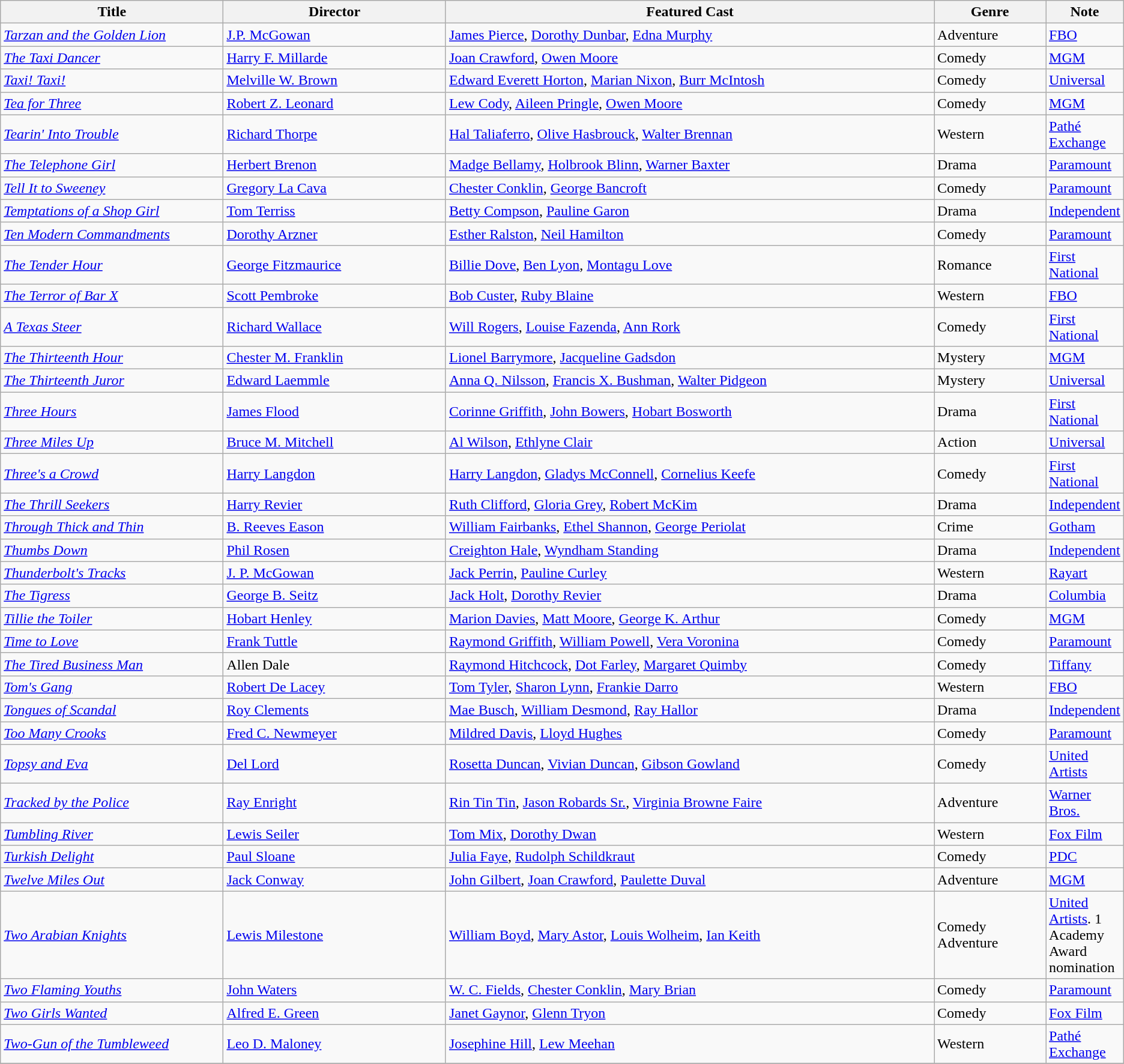<table class="wikitable">
<tr>
<th style="width:20%;">Title</th>
<th style="width:20%;">Director</th>
<th style="width:44%;">Featured Cast</th>
<th style="width:10%;">Genre</th>
<th style="width:10%;">Note</th>
</tr>
<tr>
<td><em><a href='#'>Tarzan and the Golden Lion</a></em></td>
<td><a href='#'>J.P. McGowan</a></td>
<td><a href='#'>James Pierce</a>, <a href='#'>Dorothy Dunbar</a>, <a href='#'>Edna Murphy</a></td>
<td>Adventure</td>
<td><a href='#'>FBO</a></td>
</tr>
<tr>
<td><em><a href='#'>The Taxi Dancer</a></em></td>
<td><a href='#'>Harry F. Millarde</a></td>
<td><a href='#'>Joan Crawford</a>, <a href='#'>Owen Moore</a></td>
<td>Comedy</td>
<td><a href='#'>MGM</a></td>
</tr>
<tr>
<td><em><a href='#'>Taxi! Taxi!</a></em></td>
<td><a href='#'>Melville W. Brown</a></td>
<td><a href='#'>Edward Everett Horton</a>, <a href='#'>Marian Nixon</a>, <a href='#'>Burr McIntosh</a></td>
<td>Comedy</td>
<td><a href='#'>Universal</a></td>
</tr>
<tr>
<td><em><a href='#'>Tea for Three</a></em></td>
<td><a href='#'>Robert Z. Leonard</a></td>
<td><a href='#'>Lew Cody</a>, <a href='#'>Aileen Pringle</a>, <a href='#'>Owen Moore</a></td>
<td>Comedy</td>
<td><a href='#'>MGM</a></td>
</tr>
<tr>
<td><em><a href='#'>Tearin' Into Trouble</a></em></td>
<td><a href='#'>Richard Thorpe</a></td>
<td><a href='#'>Hal Taliaferro</a>, <a href='#'>Olive Hasbrouck</a>, <a href='#'>Walter Brennan</a></td>
<td>Western</td>
<td><a href='#'>Pathé Exchange</a></td>
</tr>
<tr>
<td><em><a href='#'>The Telephone Girl</a></em></td>
<td><a href='#'>Herbert Brenon</a></td>
<td><a href='#'>Madge Bellamy</a>, <a href='#'>Holbrook Blinn</a>, <a href='#'>Warner Baxter</a></td>
<td>Drama</td>
<td><a href='#'>Paramount</a></td>
</tr>
<tr>
<td><em><a href='#'>Tell It to Sweeney</a></em></td>
<td><a href='#'>Gregory La Cava</a></td>
<td><a href='#'>Chester Conklin</a>, <a href='#'>George Bancroft</a></td>
<td>Comedy</td>
<td><a href='#'>Paramount</a></td>
</tr>
<tr>
<td><em><a href='#'>Temptations of a Shop Girl</a></em></td>
<td><a href='#'>Tom Terriss</a></td>
<td><a href='#'>Betty Compson</a>, <a href='#'>Pauline Garon</a></td>
<td>Drama</td>
<td><a href='#'>Independent</a></td>
</tr>
<tr>
<td><em><a href='#'>Ten Modern Commandments</a></em></td>
<td><a href='#'>Dorothy Arzner</a></td>
<td><a href='#'>Esther Ralston</a>, <a href='#'>Neil Hamilton</a></td>
<td>Comedy</td>
<td><a href='#'>Paramount</a></td>
</tr>
<tr>
<td><em><a href='#'>The Tender Hour</a></em></td>
<td><a href='#'>George Fitzmaurice</a></td>
<td><a href='#'>Billie Dove</a>, <a href='#'>Ben Lyon</a>, <a href='#'>Montagu Love</a></td>
<td>Romance</td>
<td><a href='#'>First National</a></td>
</tr>
<tr>
<td><em><a href='#'>The Terror of Bar X</a></em></td>
<td><a href='#'>Scott Pembroke</a></td>
<td><a href='#'>Bob Custer</a>, <a href='#'>Ruby Blaine</a></td>
<td>Western</td>
<td><a href='#'>FBO</a></td>
</tr>
<tr>
<td><em><a href='#'>A Texas Steer</a></em></td>
<td><a href='#'>Richard Wallace</a></td>
<td><a href='#'>Will Rogers</a>, <a href='#'>Louise Fazenda</a>, <a href='#'>Ann Rork</a></td>
<td>Comedy</td>
<td><a href='#'>First National</a></td>
</tr>
<tr>
<td><em><a href='#'>The Thirteenth Hour</a></em></td>
<td><a href='#'>Chester M. Franklin</a></td>
<td><a href='#'>Lionel Barrymore</a>, <a href='#'>Jacqueline Gadsdon</a></td>
<td>Mystery</td>
<td><a href='#'>MGM</a></td>
</tr>
<tr>
<td><em><a href='#'>The Thirteenth Juror</a></em></td>
<td><a href='#'>Edward Laemmle</a></td>
<td><a href='#'>Anna Q. Nilsson</a>, <a href='#'>Francis X. Bushman</a>, <a href='#'>Walter Pidgeon</a></td>
<td>Mystery</td>
<td><a href='#'>Universal</a></td>
</tr>
<tr>
<td><em><a href='#'>Three Hours</a></em></td>
<td><a href='#'>James Flood</a></td>
<td><a href='#'>Corinne Griffith</a>, <a href='#'>John Bowers</a>, <a href='#'>Hobart Bosworth</a></td>
<td>Drama</td>
<td><a href='#'>First National</a></td>
</tr>
<tr>
<td><em><a href='#'>Three Miles Up</a></em></td>
<td><a href='#'>Bruce M. Mitchell</a></td>
<td><a href='#'>Al Wilson</a>, <a href='#'>Ethlyne Clair</a></td>
<td>Action</td>
<td><a href='#'>Universal</a></td>
</tr>
<tr>
<td><em><a href='#'>Three's a Crowd</a></em></td>
<td><a href='#'>Harry Langdon</a></td>
<td><a href='#'>Harry Langdon</a>, <a href='#'>Gladys McConnell</a>, <a href='#'>Cornelius Keefe</a></td>
<td>Comedy</td>
<td><a href='#'>First National</a></td>
</tr>
<tr>
<td><em><a href='#'>The Thrill Seekers</a></em></td>
<td><a href='#'>Harry Revier</a></td>
<td><a href='#'>Ruth Clifford</a>, <a href='#'>Gloria Grey</a>, <a href='#'>Robert McKim</a></td>
<td>Drama</td>
<td><a href='#'>Independent</a></td>
</tr>
<tr>
<td><em><a href='#'>Through Thick and Thin</a></em></td>
<td><a href='#'>B. Reeves Eason</a></td>
<td><a href='#'>William Fairbanks</a>, <a href='#'>Ethel Shannon</a>, <a href='#'>George Periolat</a></td>
<td>Crime</td>
<td><a href='#'>Gotham</a></td>
</tr>
<tr>
<td><em><a href='#'>Thumbs Down</a></em></td>
<td><a href='#'>Phil Rosen</a></td>
<td><a href='#'>Creighton Hale</a>, <a href='#'>Wyndham Standing</a></td>
<td>Drama</td>
<td><a href='#'>Independent</a></td>
</tr>
<tr>
<td><em><a href='#'>Thunderbolt's Tracks</a></em></td>
<td><a href='#'>J. P. McGowan</a></td>
<td><a href='#'>Jack Perrin</a>, <a href='#'>Pauline Curley</a></td>
<td>Western</td>
<td><a href='#'>Rayart</a></td>
</tr>
<tr>
<td><em><a href='#'>The Tigress</a></em></td>
<td><a href='#'>George B. Seitz</a></td>
<td><a href='#'>Jack Holt</a>, <a href='#'>Dorothy Revier</a></td>
<td>Drama</td>
<td><a href='#'>Columbia</a></td>
</tr>
<tr>
<td><em><a href='#'>Tillie the Toiler</a></em></td>
<td><a href='#'>Hobart Henley</a></td>
<td><a href='#'>Marion Davies</a>, <a href='#'>Matt Moore</a>, <a href='#'>George K. Arthur</a></td>
<td>Comedy</td>
<td><a href='#'>MGM</a></td>
</tr>
<tr>
<td><em><a href='#'>Time to Love</a></em></td>
<td><a href='#'>Frank Tuttle</a></td>
<td><a href='#'>Raymond Griffith</a>, <a href='#'>William Powell</a>, <a href='#'>Vera Voronina</a></td>
<td>Comedy</td>
<td><a href='#'>Paramount</a></td>
</tr>
<tr>
<td><em><a href='#'>The Tired Business Man</a></em></td>
<td>Allen Dale</td>
<td><a href='#'>Raymond Hitchcock</a>, <a href='#'>Dot Farley</a>, <a href='#'>Margaret Quimby</a></td>
<td>Comedy</td>
<td><a href='#'>Tiffany</a></td>
</tr>
<tr>
<td><em><a href='#'>Tom's Gang</a></em></td>
<td><a href='#'>Robert De Lacey</a></td>
<td><a href='#'>Tom Tyler</a>, <a href='#'>Sharon Lynn</a>, <a href='#'>Frankie Darro</a></td>
<td>Western</td>
<td><a href='#'>FBO</a></td>
</tr>
<tr>
<td><em><a href='#'>Tongues of Scandal</a></em></td>
<td><a href='#'>Roy Clements</a></td>
<td><a href='#'>Mae Busch</a>, <a href='#'>William Desmond</a>, <a href='#'>Ray Hallor</a></td>
<td>Drama</td>
<td><a href='#'>Independent</a></td>
</tr>
<tr>
<td><em><a href='#'>Too Many Crooks</a></em></td>
<td><a href='#'>Fred C. Newmeyer</a></td>
<td><a href='#'>Mildred Davis</a>, <a href='#'>Lloyd Hughes</a></td>
<td>Comedy</td>
<td><a href='#'>Paramount</a></td>
</tr>
<tr>
<td><em><a href='#'>Topsy and Eva</a></em></td>
<td><a href='#'>Del Lord</a></td>
<td><a href='#'>Rosetta Duncan</a>, <a href='#'>Vivian Duncan</a>, <a href='#'>Gibson Gowland</a></td>
<td>Comedy</td>
<td><a href='#'>United Artists</a></td>
</tr>
<tr>
<td><em><a href='#'>Tracked by the Police</a></em></td>
<td><a href='#'>Ray Enright</a></td>
<td><a href='#'>Rin Tin Tin</a>, <a href='#'>Jason Robards Sr.</a>, <a href='#'>Virginia Browne Faire</a></td>
<td>Adventure</td>
<td><a href='#'>Warner Bros.</a></td>
</tr>
<tr>
<td><em><a href='#'>Tumbling River</a></em></td>
<td><a href='#'>Lewis Seiler</a></td>
<td><a href='#'>Tom Mix</a>, <a href='#'>Dorothy Dwan</a></td>
<td>Western</td>
<td><a href='#'>Fox Film</a></td>
</tr>
<tr>
<td><em><a href='#'>Turkish Delight</a></em></td>
<td><a href='#'>Paul Sloane</a></td>
<td><a href='#'>Julia Faye</a>, <a href='#'>Rudolph Schildkraut</a></td>
<td>Comedy</td>
<td><a href='#'>PDC</a></td>
</tr>
<tr>
<td><em><a href='#'>Twelve Miles Out</a></em></td>
<td><a href='#'>Jack Conway</a></td>
<td><a href='#'>John Gilbert</a>, <a href='#'>Joan Crawford</a>, <a href='#'>Paulette Duval</a></td>
<td>Adventure</td>
<td><a href='#'>MGM</a></td>
</tr>
<tr>
<td><em><a href='#'>Two Arabian Knights</a></em></td>
<td><a href='#'>Lewis Milestone</a></td>
<td><a href='#'>William Boyd</a>, <a href='#'>Mary Astor</a>, <a href='#'>Louis Wolheim</a>, <a href='#'>Ian Keith</a></td>
<td>Comedy Adventure</td>
<td><a href='#'>United Artists</a>. 1 Academy Award nomination</td>
</tr>
<tr>
<td><em><a href='#'>Two Flaming Youths</a></em></td>
<td><a href='#'>John Waters</a></td>
<td><a href='#'>W. C. Fields</a>, <a href='#'>Chester Conklin</a>, <a href='#'>Mary Brian</a></td>
<td>Comedy</td>
<td><a href='#'>Paramount</a></td>
</tr>
<tr>
<td><em><a href='#'>Two Girls Wanted</a></em></td>
<td><a href='#'>Alfred E. Green</a></td>
<td><a href='#'>Janet Gaynor</a>, <a href='#'>Glenn Tryon</a></td>
<td>Comedy</td>
<td><a href='#'>Fox Film</a></td>
</tr>
<tr>
<td><em><a href='#'>Two-Gun of the Tumbleweed</a></em></td>
<td><a href='#'>Leo D. Maloney</a></td>
<td><a href='#'>Josephine Hill</a>, <a href='#'>Lew Meehan</a></td>
<td>Western</td>
<td><a href='#'>Pathé Exchange</a></td>
</tr>
<tr>
</tr>
</table>
